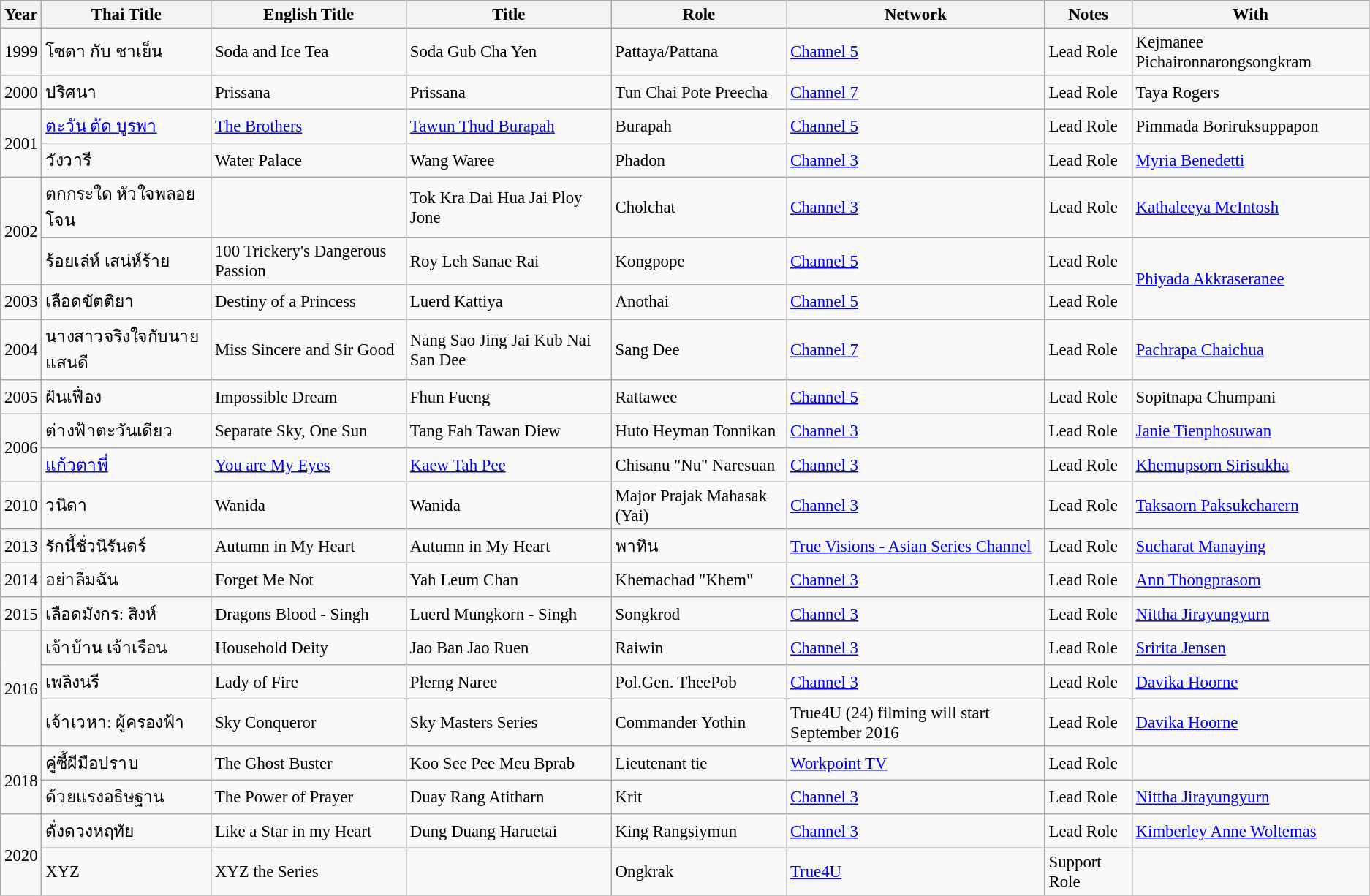<table class="wikitable" style="font-size: 95%;">
<tr>
<th>Year</th>
<th>Thai Title</th>
<th>English Title</th>
<th>Title</th>
<th>Role</th>
<th>Network</th>
<th>Notes</th>
<th>With</th>
</tr>
<tr>
<td>1999</td>
<td>โซดา กับ ชาเย็น</td>
<td>Soda and Ice Tea</td>
<td>Soda Gub Cha Yen</td>
<td>Pattaya/Pattana</td>
<td><a href='#'>Channel 5</a></td>
<td>Lead Role</td>
<td>Kejmanee Pichaironnarongsongkram</td>
</tr>
<tr>
<td>2000</td>
<td>ปริศนา</td>
<td>Prissana</td>
<td>Prissana</td>
<td>Tun Chai Pote Preecha</td>
<td><a href='#'>Channel 7</a></td>
<td>Lead Role</td>
<td>Taya Rogers</td>
</tr>
<tr>
<td rowspan="2">2001</td>
<td><a href='#'>ตะวัน ตัด บูรพา</a></td>
<td><a href='#'>The Brothers</a></td>
<td><a href='#'>Tawun Thud Burapah</a></td>
<td>Burapah</td>
<td><a href='#'>Channel 5</a></td>
<td>Lead Role</td>
<td>Pimmada Boriruksuppapon</td>
</tr>
<tr>
<td>วังวารี</td>
<td>Water Palace</td>
<td>Wang Waree</td>
<td>Phadon</td>
<td><a href='#'>Channel 3</a></td>
<td>Lead Role</td>
<td><a href='#'>Myria Benedetti</a></td>
</tr>
<tr>
<td rowspan="2">2002</td>
<td>ตกกระใด หัวใจพลอยโจน</td>
<td></td>
<td>Tok Kra Dai Hua Jai Ploy Jone</td>
<td>Cholchat</td>
<td><a href='#'>Channel 3</a></td>
<td>Lead Role</td>
<td><a href='#'>Kathaleeya McIntosh</a></td>
</tr>
<tr>
<td>ร้อยเล่ห์ เสน่ห์ร้าย</td>
<td>100 Trickery's Dangerous Passion</td>
<td>Roy Leh Sanae Rai</td>
<td>Kongpope</td>
<td><a href='#'>Channel 5</a></td>
<td>Lead Role</td>
<td rowspan="2"><a href='#'>Phiyada Akkraseranee</a></td>
</tr>
<tr>
<td>2003</td>
<td>เลือดขัตติยา</td>
<td>Destiny of a Princess</td>
<td>Luerd Kattiya</td>
<td>Anothai</td>
<td><a href='#'>Channel 5</a></td>
<td>Lead Role</td>
</tr>
<tr>
<td>2004</td>
<td>นางสาวจริงใจกับนายแสนดี</td>
<td>Miss Sincere and Sir Good</td>
<td>Nang Sao Jing Jai Kub Nai San Dee</td>
<td>Sang Dee</td>
<td><a href='#'>Channel 7</a></td>
<td>Lead Role</td>
<td><a href='#'>Pachrapa Chaichua</a></td>
</tr>
<tr>
<td>2005</td>
<td>ฝันเฟื่อง</td>
<td>Impossible Dream</td>
<td>Fhun Fueng</td>
<td>Rattawee</td>
<td><a href='#'>Channel 5</a></td>
<td>Lead Role</td>
<td>Sopitnapa Chumpani</td>
</tr>
<tr>
<td rowspan="2">2006</td>
<td>ต่างฟ้าตะวันเดียว</td>
<td>Separate Sky, One Sun</td>
<td>Tang Fah Tawan Diew</td>
<td>Huto Heyman Tonnikan</td>
<td><a href='#'>Channel 3</a></td>
<td>Lead Role</td>
<td><a href='#'>Janie Tienphosuwan</a></td>
</tr>
<tr>
<td><a href='#'>แก้วตาพี่</a></td>
<td><a href='#'>You are My Eyes</a></td>
<td><a href='#'>Kaew Tah Pee</a></td>
<td>Chisanu "Nu" Naresuan</td>
<td><a href='#'>Channel 3</a></td>
<td>Lead Role</td>
<td><a href='#'>Khemupsorn Sirisukha</a></td>
</tr>
<tr>
<td>2010</td>
<td>วนิดา</td>
<td>Wanida</td>
<td>Wanida</td>
<td>Major Prajak Mahasak (Yai)</td>
<td><a href='#'>Channel 3</a></td>
<td>Lead Role</td>
<td><a href='#'>Taksaorn Paksukcharern</a></td>
</tr>
<tr>
<td>2013</td>
<td>รักนี้ชั่วนิรันดร์</td>
<td>Autumn in My Heart</td>
<td>Autumn in My Heart</td>
<td>พาทิน</td>
<td><a href='#'>True Visions - Asian Series Channel</a></td>
<td>Lead Role</td>
<td><a href='#'>Sucharat Manaying</a></td>
</tr>
<tr>
<td>2014</td>
<td>อย่าลืมฉัน</td>
<td>Forget Me Not</td>
<td>Yah Leum Chan</td>
<td>Khemachad "Khem"</td>
<td><a href='#'>Channel 3</a></td>
<td>Lead Role</td>
<td><a href='#'>Ann Thongprasom</a></td>
</tr>
<tr>
<td>2015</td>
<td>เลือดมังกร: สิงห์</td>
<td>Dragons Blood - Singh</td>
<td>Luerd Mungkorn - Singh</td>
<td>Songkrod</td>
<td><a href='#'>Channel 3</a></td>
<td>Lead Role</td>
<td><a href='#'>Nittha Jirayungyurn</a></td>
</tr>
<tr>
<td rowspan="3">2016</td>
<td>เจ้าบ้าน เจ้าเรือน</td>
<td>Household Deity</td>
<td>Jao Ban Jao Ruen</td>
<td>Raiwin</td>
<td><a href='#'>Channel 3</a></td>
<td>Lead Role</td>
<td><a href='#'>Sririta Jensen</a></td>
</tr>
<tr>
<td>เพลิงนรี</td>
<td>Lady of Fire</td>
<td>Plerng Naree</td>
<td>Pol.Gen. TheePob</td>
<td><a href='#'>Channel 3</a></td>
<td>Lead Role</td>
<td><a href='#'>Davika Hoorne</a></td>
</tr>
<tr>
<td>เจ้าเวหา: ผู้ครองฟ้า</td>
<td>Sky Conqueror</td>
<td>Sky Masters Series</td>
<td>Commander Yothin</td>
<td>True4U (24) filming will start September 2016</td>
<td>Lead Role</td>
<td><a href='#'>Davika Hoorne</a></td>
</tr>
<tr>
<td rowspan="2">2018</td>
<td>คู่ซี้ผีมือปราบ</td>
<td>The Ghost Buster</td>
<td>Koo See Pee Meu Bprab</td>
<td>Lieutenant tie</td>
<td><a href='#'>Workpoint TV</a></td>
<td>Lead Role</td>
<td></td>
</tr>
<tr>
<td>ด้วยแรงอธิษฐาน</td>
<td>The Power of Prayer</td>
<td>Duay Rang Atitharn</td>
<td>Krit</td>
<td><a href='#'>Channel 3</a></td>
<td>Lead Role</td>
<td><a href='#'>Nittha Jirayungyurn</a></td>
</tr>
<tr>
<td rowspan="2">2020</td>
<td>ดั่งดวงหฤทัย</td>
<td>Like a Star in my Heart</td>
<td>Dung Duang Haruetai</td>
<td>King Rangsiymun</td>
<td><a href='#'>Channel 3</a></td>
<td>Lead Role</td>
<td><a href='#'>Kimberley Anne Woltemas</a></td>
</tr>
<tr>
<td>XYZ</td>
<td>XYZ the Series</td>
<td></td>
<td>Ongkrak</td>
<td><a href='#'>True4U</a></td>
<td>Support Role</td>
<td></td>
</tr>
</table>
